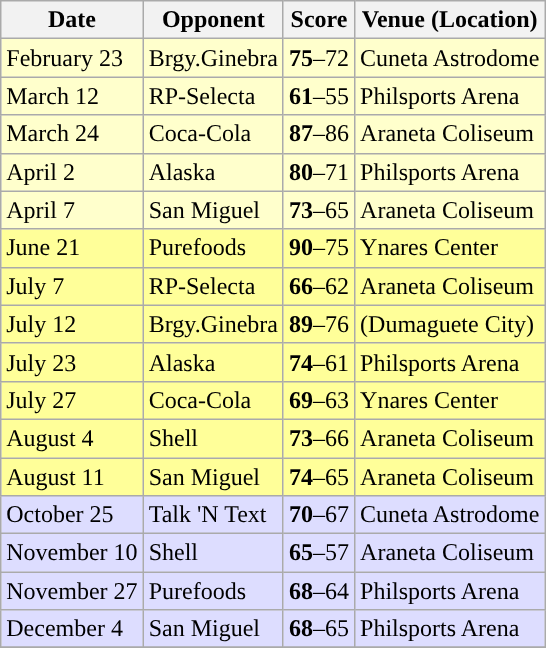<table class="wikitable sortable sortable">
<tr>
<th>Date</th>
<th>Opponent</th>
<th>Score</th>
<th>Venue (Location)</th>
</tr>
<tr bgcolor=#FFFFCC>
<td>February 23</td>
<td>Brgy.Ginebra</td>
<td><strong>75</strong>–72</td>
<td>Cuneta Astrodome</td>
</tr>
<tr bgcolor=#FFFFCC>
<td>March 12</td>
<td>RP-Selecta</td>
<td><strong>61</strong>–55</td>
<td>Philsports Arena</td>
</tr>
<tr bgcolor=#FFFFCC>
<td>March 24</td>
<td>Coca-Cola</td>
<td><strong>87</strong>–86</td>
<td>Araneta Coliseum </td>
</tr>
<tr bgcolor=#FFFFCC>
<td>April 2</td>
<td>Alaska</td>
<td><strong>80</strong>–71</td>
<td>Philsports Arena</td>
</tr>
<tr bgcolor=#FFFFCC>
<td>April 7</td>
<td>San Miguel</td>
<td><strong>73</strong>–65</td>
<td>Araneta Coliseum</td>
</tr>
<tr bgcolor=#FFFF99>
<td>June 21</td>
<td>Purefoods</td>
<td><strong>90</strong>–75</td>
<td>Ynares Center</td>
</tr>
<tr bgcolor=#FFFF99>
<td>July 7</td>
<td>RP-Selecta</td>
<td><strong>66</strong>–62</td>
<td>Araneta Coliseum</td>
</tr>
<tr bgcolor=#FFFF99>
<td>July 12</td>
<td>Brgy.Ginebra</td>
<td><strong>89</strong>–76</td>
<td>(Dumaguete City)</td>
</tr>
<tr bgcolor=#FFFF99>
<td>July 23</td>
<td>Alaska</td>
<td><strong>74</strong>–61</td>
<td>Philsports Arena </td>
</tr>
<tr bgcolor=#FFFF99>
<td>July 27</td>
<td>Coca-Cola</td>
<td><strong>69</strong>–63</td>
<td>Ynares Center </td>
</tr>
<tr bgcolor=#FFFF99>
<td>August 4</td>
<td>Shell</td>
<td><strong>73</strong>–66</td>
<td>Araneta Coliseum</td>
</tr>
<tr bgcolor=#FFFF99>
<td>August 11</td>
<td>San Miguel</td>
<td><strong>74</strong>–65</td>
<td>Araneta Coliseum</td>
</tr>
<tr bgcolor=#DDDDFF>
<td>October 25</td>
<td>Talk 'N Text</td>
<td><strong>70</strong>–67</td>
<td>Cuneta Astrodome</td>
</tr>
<tr bgcolor=#DDDDFF>
<td>November 10</td>
<td>Shell</td>
<td><strong>65</strong>–57</td>
<td>Araneta Coliseum</td>
</tr>
<tr bgcolor=#DDDDFF>
<td>November 27</td>
<td>Purefoods</td>
<td><strong>68</strong>–64</td>
<td>Philsports Arena</td>
</tr>
<tr bgcolor=#DDDDFF>
<td>December 4</td>
<td>San Miguel</td>
<td><strong>68</strong>–65</td>
<td>Philsports Arena</td>
</tr>
<tr>
</tr>
</table>
